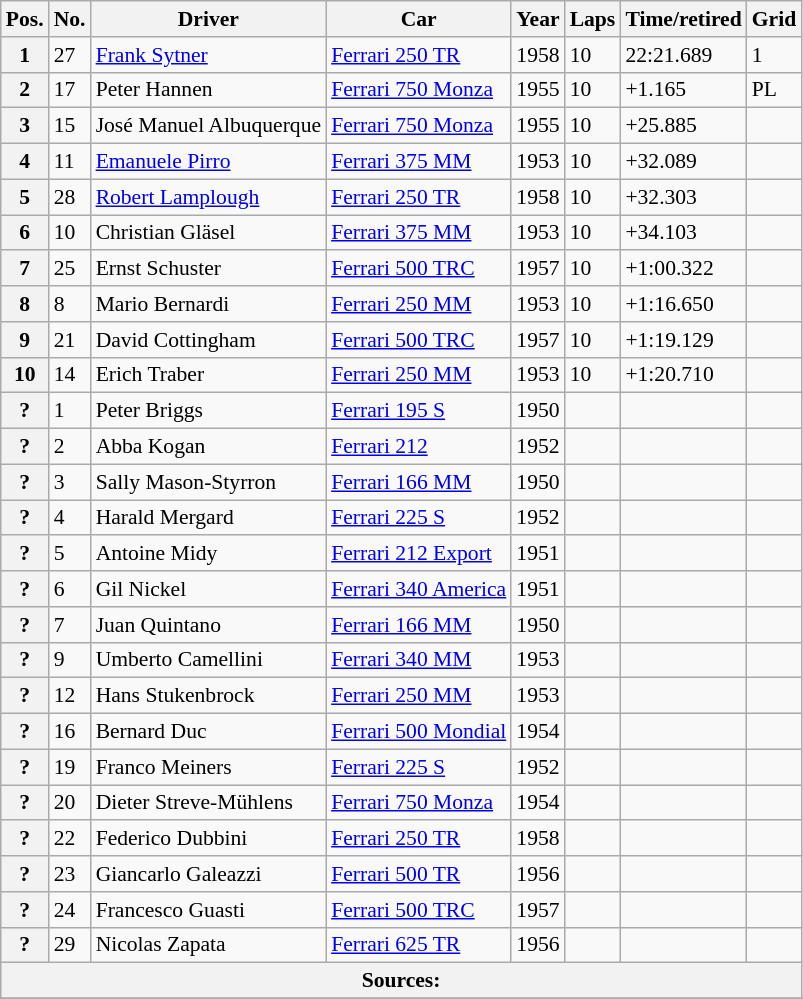<table class="wikitable" style="font-size:90%">
<tr>
<th>Pos.</th>
<th>No.</th>
<th>Driver</th>
<th>Car</th>
<th>Year</th>
<th>Laps</th>
<th>Time/retired</th>
<th>Grid</th>
</tr>
<tr>
<th>1</th>
<td>27</td>
<td> <a href='#'>Frank Sytner</a></td>
<td><a href='#'>Ferrari 250 TR</a></td>
<td>1958</td>
<td>10</td>
<td>22:21.689</td>
<td>1</td>
</tr>
<tr>
<th>2</th>
<td>17</td>
<td> Peter Hannen</td>
<td><a href='#'>Ferrari 750 Monza</a></td>
<td>1955</td>
<td>10</td>
<td>+1.165</td>
<td>PL</td>
</tr>
<tr>
<th>3</th>
<td>15</td>
<td> José Manuel Albuquerque</td>
<td><a href='#'>Ferrari 750 Monza</a></td>
<td>1955</td>
<td>10</td>
<td>+25.885</td>
<td></td>
</tr>
<tr>
<th>4</th>
<td>11</td>
<td> <a href='#'>Emanuele Pirro</a></td>
<td><a href='#'>Ferrari 375 MM</a></td>
<td>1953</td>
<td>10</td>
<td>+32.089</td>
<td></td>
</tr>
<tr>
<th>5</th>
<td>28</td>
<td> <a href='#'>Robert Lamplough</a></td>
<td><a href='#'>Ferrari 250 TR</a></td>
<td>1958</td>
<td>10</td>
<td>+32.303</td>
<td></td>
</tr>
<tr>
<th>6</th>
<td>10</td>
<td> Christian Gläsel</td>
<td><a href='#'>Ferrari 375 MM</a></td>
<td>1953</td>
<td>10</td>
<td>+34.103</td>
<td></td>
</tr>
<tr>
<th>7</th>
<td>25</td>
<td> Ernst Schuster</td>
<td><a href='#'>Ferrari 500 TRC</a></td>
<td>1957</td>
<td>10</td>
<td>+1:00.322</td>
<td></td>
</tr>
<tr>
<th>8</th>
<td>8</td>
<td> Mario Bernardi</td>
<td><a href='#'>Ferrari 250 MM</a></td>
<td>1953</td>
<td>10</td>
<td>+1:16.650</td>
<td></td>
</tr>
<tr>
<th>9</th>
<td>21</td>
<td> David Cottingham</td>
<td><a href='#'>Ferrari 500 TRC</a></td>
<td>1957</td>
<td>10</td>
<td>+1:19.129</td>
<td></td>
</tr>
<tr>
<th>10</th>
<td>14</td>
<td> Erich Traber</td>
<td><a href='#'>Ferrari 250 MM</a></td>
<td>1953</td>
<td>10</td>
<td>+1:20.710</td>
<td></td>
</tr>
<tr>
<th>?</th>
<td>1</td>
<td> Peter Briggs</td>
<td><a href='#'>Ferrari 195 S</a></td>
<td>1950</td>
<td></td>
<td></td>
<td></td>
</tr>
<tr>
<th>?</th>
<td>2</td>
<td> Abba Kogan</td>
<td><a href='#'>Ferrari 212</a></td>
<td>1952</td>
<td></td>
<td></td>
<td></td>
</tr>
<tr>
<th>?</th>
<td>3</td>
<td> Sally Mason-Styrron</td>
<td><a href='#'>Ferrari 166 MM</a></td>
<td>1950</td>
<td></td>
<td></td>
<td></td>
</tr>
<tr>
<th>?</th>
<td>4</td>
<td> Harald Mergard</td>
<td><a href='#'>Ferrari 225 S</a></td>
<td>1952</td>
<td></td>
<td></td>
<td></td>
</tr>
<tr>
<th>?</th>
<td>5</td>
<td> Antoine Midy</td>
<td><a href='#'>Ferrari 212 Export</a></td>
<td>1951</td>
<td></td>
<td></td>
<td></td>
</tr>
<tr>
<th>?</th>
<td>6</td>
<td> Gil Nickel</td>
<td><a href='#'>Ferrari 340 America</a></td>
<td>1951</td>
<td></td>
<td></td>
<td></td>
</tr>
<tr>
<th>?</th>
<td>7</td>
<td> Juan Quintano</td>
<td><a href='#'>Ferrari 166 MM</a></td>
<td>1950</td>
<td></td>
<td></td>
<td></td>
</tr>
<tr>
<th>?</th>
<td>9</td>
<td> Umberto Camellini</td>
<td><a href='#'>Ferrari 340 MM</a></td>
<td>1953</td>
<td></td>
<td></td>
<td></td>
</tr>
<tr>
<th>?</th>
<td>12</td>
<td> Hans Stukenbrock</td>
<td><a href='#'>Ferrari 250 MM</a></td>
<td>1953</td>
<td></td>
<td></td>
<td></td>
</tr>
<tr>
<th>?</th>
<td>16</td>
<td> Bernard Duc</td>
<td><a href='#'>Ferrari 500 Mondial</a></td>
<td>1954</td>
<td></td>
<td></td>
<td></td>
</tr>
<tr>
<th>?</th>
<td>19</td>
<td> Franco Meiners</td>
<td><a href='#'>Ferrari 225 S</a></td>
<td>1952</td>
<td></td>
<td></td>
<td></td>
</tr>
<tr>
<th>?</th>
<td>20</td>
<td> Dieter Streve-Mühlens</td>
<td><a href='#'>Ferrari 750 Monza</a></td>
<td>1954</td>
<td></td>
<td></td>
<td></td>
</tr>
<tr>
<th>?</th>
<td>22</td>
<td> Federico Dubbini</td>
<td><a href='#'>Ferrari 250 TR</a></td>
<td>1958</td>
<td></td>
<td></td>
<td></td>
</tr>
<tr>
<th>?</th>
<td>23</td>
<td> Giancarlo Galeazzi</td>
<td><a href='#'>Ferrari 500 TR</a></td>
<td>1956</td>
<td></td>
<td></td>
<td></td>
</tr>
<tr>
<th>?</th>
<td>24</td>
<td> Francesco Guasti</td>
<td><a href='#'>Ferrari 500 TRC</a></td>
<td>1957</td>
<td></td>
<td></td>
<td></td>
</tr>
<tr>
<th>?</th>
<td>29</td>
<td> Nicolas Zapata</td>
<td><a href='#'>Ferrari 625 TR</a></td>
<td>1956</td>
<td></td>
<td></td>
<td></td>
</tr>
<tr style="background-color:#E5E4E2" align="center">
<th colspan=8>Sources:</th>
</tr>
<tr>
</tr>
</table>
